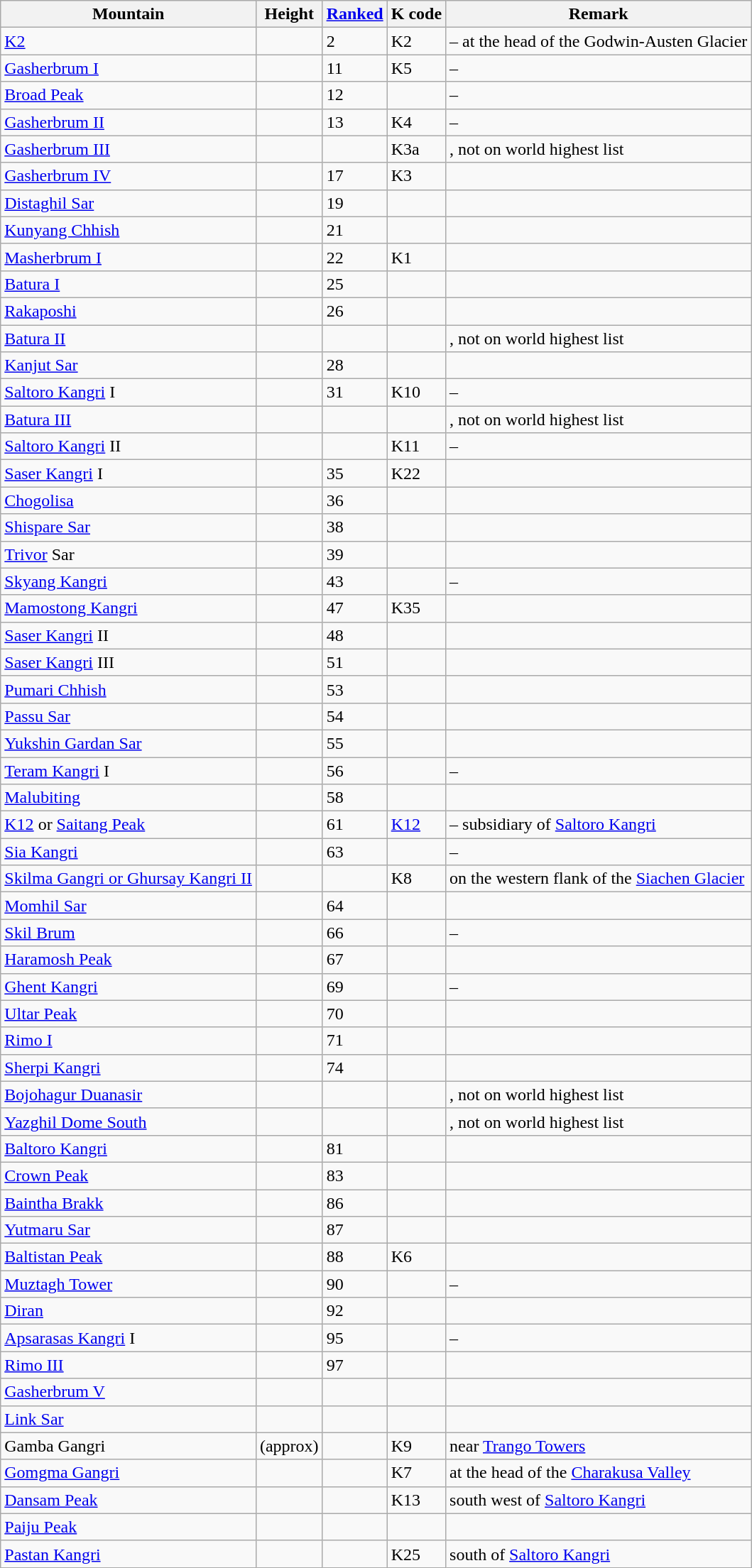<table class="wikitable sortable">
<tr>
<th>Mountain</th>
<th>Height</th>
<th><a href='#'>Ranked</a></th>
<th>K code</th>
<th>Remark</th>
</tr>
<tr>
<td><a href='#'>K2</a></td>
<td></td>
<td>2</td>
<td>K2</td>
<td>– at the head of the Godwin-Austen Glacier</td>
</tr>
<tr>
<td><a href='#'>Gasherbrum I</a></td>
<td></td>
<td>11</td>
<td>K5</td>
<td>–</td>
</tr>
<tr>
<td><a href='#'>Broad Peak</a></td>
<td></td>
<td>12</td>
<td></td>
<td>–</td>
</tr>
<tr>
<td><a href='#'>Gasherbrum II</a></td>
<td></td>
<td>13</td>
<td>K4</td>
<td>–</td>
</tr>
<tr>
<td><a href='#'>Gasherbrum III</a></td>
<td></td>
<td></td>
<td>K3a</td>
<td>, not on world highest list</td>
</tr>
<tr>
<td><a href='#'>Gasherbrum IV</a></td>
<td></td>
<td>17</td>
<td>K3</td>
<td></td>
</tr>
<tr>
<td><a href='#'>Distaghil Sar</a></td>
<td></td>
<td>19</td>
<td></td>
<td></td>
</tr>
<tr>
<td><a href='#'>Kunyang Chhish</a></td>
<td></td>
<td>21</td>
<td></td>
<td></td>
</tr>
<tr>
<td><a href='#'>Masherbrum I</a></td>
<td></td>
<td>22</td>
<td>K1</td>
<td></td>
</tr>
<tr>
<td><a href='#'>Batura I</a></td>
<td></td>
<td>25</td>
<td></td>
<td></td>
</tr>
<tr>
<td><a href='#'>Rakaposhi</a></td>
<td></td>
<td>26</td>
<td></td>
<td></td>
</tr>
<tr>
<td><a href='#'>Batura II</a></td>
<td></td>
<td></td>
<td></td>
<td>, not on world highest list</td>
</tr>
<tr>
<td><a href='#'>Kanjut Sar</a></td>
<td></td>
<td>28</td>
<td></td>
<td></td>
</tr>
<tr>
<td><a href='#'>Saltoro Kangri</a> I</td>
<td></td>
<td>31</td>
<td>K10</td>
<td>–</td>
</tr>
<tr>
<td><a href='#'>Batura III</a></td>
<td></td>
<td></td>
<td></td>
<td>, not on world highest list</td>
</tr>
<tr>
<td><a href='#'>Saltoro Kangri</a> II</td>
<td></td>
<td></td>
<td>K11</td>
<td>–</td>
</tr>
<tr>
<td><a href='#'>Saser Kangri</a> I</td>
<td></td>
<td>35</td>
<td>K22</td>
<td></td>
</tr>
<tr>
<td><a href='#'>Chogolisa</a></td>
<td></td>
<td>36</td>
<td></td>
<td></td>
</tr>
<tr>
<td><a href='#'>Shispare Sar</a></td>
<td></td>
<td>38</td>
<td></td>
<td></td>
</tr>
<tr>
<td><a href='#'>Trivor</a> Sar</td>
<td></td>
<td>39</td>
<td></td>
<td></td>
</tr>
<tr>
<td><a href='#'>Skyang Kangri</a></td>
<td></td>
<td>43</td>
<td></td>
<td>–</td>
</tr>
<tr>
<td><a href='#'>Mamostong Kangri</a></td>
<td></td>
<td>47</td>
<td>K35</td>
<td></td>
</tr>
<tr>
<td><a href='#'>Saser Kangri</a> II</td>
<td></td>
<td>48</td>
<td></td>
<td></td>
</tr>
<tr>
<td><a href='#'>Saser Kangri</a> III</td>
<td></td>
<td>51</td>
<td></td>
<td></td>
</tr>
<tr>
<td><a href='#'>Pumari Chhish</a></td>
<td></td>
<td>53</td>
<td></td>
<td></td>
</tr>
<tr>
<td><a href='#'>Passu Sar</a></td>
<td></td>
<td>54</td>
<td></td>
<td></td>
</tr>
<tr>
<td><a href='#'>Yukshin Gardan Sar</a></td>
<td></td>
<td>55</td>
<td></td>
<td></td>
</tr>
<tr>
<td><a href='#'>Teram Kangri</a> I</td>
<td></td>
<td>56</td>
<td></td>
<td>–</td>
</tr>
<tr>
<td><a href='#'>Malubiting</a></td>
<td></td>
<td>58</td>
<td></td>
<td></td>
</tr>
<tr>
<td><a href='#'>K12</a> or <a href='#'>Saitang Peak</a></td>
<td></td>
<td>61</td>
<td><a href='#'>K12</a></td>
<td>– subsidiary of <a href='#'>Saltoro Kangri</a></td>
</tr>
<tr>
<td><a href='#'>Sia Kangri</a></td>
<td></td>
<td>63</td>
<td></td>
<td>–</td>
</tr>
<tr>
<td><a href='#'>Skilma Gangri or Ghursay Kangri II</a></td>
<td></td>
<td></td>
<td>K8</td>
<td> on the western flank of the <a href='#'>Siachen Glacier</a></td>
</tr>
<tr>
<td><a href='#'>Momhil Sar</a></td>
<td></td>
<td>64</td>
<td></td>
<td></td>
</tr>
<tr>
<td><a href='#'>Skil Brum</a></td>
<td></td>
<td>66</td>
<td></td>
<td>–</td>
</tr>
<tr>
<td><a href='#'>Haramosh Peak</a></td>
<td></td>
<td>67</td>
<td></td>
<td></td>
</tr>
<tr>
<td><a href='#'>Ghent Kangri</a></td>
<td></td>
<td>69</td>
<td></td>
<td>–</td>
</tr>
<tr>
<td><a href='#'>Ultar Peak</a></td>
<td></td>
<td>70</td>
<td></td>
<td></td>
</tr>
<tr>
<td><a href='#'>Rimo I</a></td>
<td></td>
<td>71</td>
<td></td>
<td></td>
</tr>
<tr>
<td><a href='#'>Sherpi Kangri</a></td>
<td></td>
<td>74</td>
<td></td>
<td></td>
</tr>
<tr>
<td><a href='#'>Bojohagur Duanasir</a></td>
<td></td>
<td></td>
<td></td>
<td>, not on world highest list</td>
</tr>
<tr>
<td><a href='#'>Yazghil Dome South</a></td>
<td></td>
<td></td>
<td></td>
<td>, not on world highest list</td>
</tr>
<tr>
<td><a href='#'>Baltoro Kangri</a></td>
<td></td>
<td>81</td>
<td></td>
<td></td>
</tr>
<tr>
<td><a href='#'>Crown Peak</a></td>
<td></td>
<td>83</td>
<td></td>
<td></td>
</tr>
<tr>
<td><a href='#'>Baintha Brakk</a></td>
<td></td>
<td>86</td>
<td></td>
<td></td>
</tr>
<tr>
<td><a href='#'>Yutmaru Sar</a></td>
<td></td>
<td>87</td>
<td></td>
<td></td>
</tr>
<tr>
<td><a href='#'>Baltistan Peak</a></td>
<td></td>
<td>88</td>
<td>K6</td>
<td></td>
</tr>
<tr>
<td><a href='#'>Muztagh Tower</a></td>
<td></td>
<td>90</td>
<td></td>
<td>–</td>
</tr>
<tr>
<td><a href='#'>Diran</a></td>
<td></td>
<td>92</td>
<td></td>
<td></td>
</tr>
<tr>
<td><a href='#'>Apsarasas Kangri</a> I</td>
<td></td>
<td>95</td>
<td></td>
<td>–</td>
</tr>
<tr>
<td><a href='#'>Rimo III</a></td>
<td></td>
<td>97</td>
<td></td>
<td></td>
</tr>
<tr>
<td><a href='#'>Gasherbrum V</a></td>
<td></td>
<td></td>
<td></td>
</tr>
<tr>
<td><a href='#'>Link Sar</a></td>
<td></td>
<td></td>
<td></td>
<td></td>
</tr>
<tr>
<td>Gamba Gangri</td>
<td> (approx)</td>
<td></td>
<td>K9</td>
<td> near <a href='#'>Trango Towers</a></td>
</tr>
<tr>
<td><a href='#'>Gomgma Gangri</a></td>
<td></td>
<td></td>
<td>K7</td>
<td> at the head of the <a href='#'>Charakusa Valley</a></td>
</tr>
<tr>
<td><a href='#'>Dansam Peak</a></td>
<td></td>
<td></td>
<td>K13</td>
<td> south west of <a href='#'>Saltoro Kangri</a></td>
</tr>
<tr>
<td><a href='#'>Paiju Peak</a></td>
<td></td>
<td></td>
<td></td>
<td></td>
</tr>
<tr>
<td><a href='#'>Pastan Kangri</a></td>
<td></td>
<td></td>
<td>K25</td>
<td> south of <a href='#'>Saltoro Kangri</a></td>
</tr>
</table>
